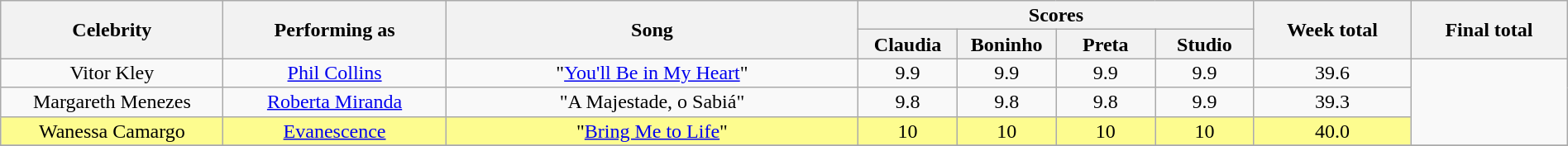<table class="wikitable" style="font-size:100%; line-height:16px; text-align:center" width="100%">
<tr>
<th rowspan=2 width="13.5%">Celebrity</th>
<th rowspan=2 width="13.5%">Performing as</th>
<th rowspan=2 width="25.0%">Song</th>
<th colspan=4 width="24.0%">Scores</th>
<th rowspan=2 width="09.5%">Week total</th>
<th rowspan=2 width="09.5%">Final total</th>
</tr>
<tr>
<th width="06.0%">Claudia</th>
<th width="06.0%">Boninho</th>
<th width="06.0%">Preta</th>
<th width="06.0%">Studio</th>
</tr>
<tr>
<td>Vitor Kley</td>
<td><a href='#'>Phil Collins</a></td>
<td>"<a href='#'>You'll Be in My Heart</a>"</td>
<td>9.9</td>
<td>9.9</td>
<td>9.9</td>
<td>9.9</td>
<td>39.6</td>
<td rowspan=3></td>
</tr>
<tr>
<td>Margareth Menezes</td>
<td><a href='#'>Roberta Miranda</a></td>
<td>"A Majestade, o Sabiá"</td>
<td>9.8</td>
<td>9.8</td>
<td>9.8</td>
<td>9.9</td>
<td>39.3</td>
</tr>
<tr bgcolor="#fdfc8f">
<td>Wanessa Camargo</td>
<td><a href='#'>Evanescence</a></td>
<td>"<a href='#'>Bring Me to Life</a>"</td>
<td>10</td>
<td>10</td>
<td>10</td>
<td>10</td>
<td>40.0</td>
</tr>
<tr>
</tr>
</table>
